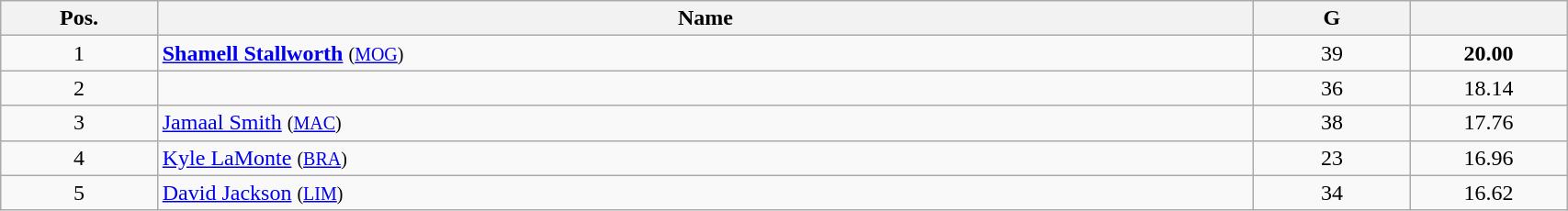<table class="wikitable" style="width:90%;">
<tr>
<th style="width:10%;">Pos.</th>
<th style="width:70%;">Name</th>
<th style="width:10%;">G</th>
<th style="width:10%;"></th>
</tr>
<tr align=center>
<td>1</td>
<td align=left> <strong><a href='#'>Shamell Stallworth</a></strong> <small>(<a href='#'>MOG</a>)</small></td>
<td>39</td>
<td><strong>20.00</strong></td>
</tr>
<tr align=center>
<td>2</td>
<td align=left></td>
<td>36</td>
<td>18.14</td>
</tr>
<tr align=center>
<td>3</td>
<td align=left> <a href='#'>Jamaal Smith</a> <small>(<a href='#'>MAC</a>)</small></td>
<td>38</td>
<td>17.76</td>
</tr>
<tr align=center>
<td>4</td>
<td align=left> <a href='#'>Kyle LaMonte</a> <small>(<a href='#'>BRA</a>)</small></td>
<td>23</td>
<td>16.96</td>
</tr>
<tr align=center>
<td>5</td>
<td align=left> <a href='#'>David Jackson</a> <small>(<a href='#'>LIM</a>)</small></td>
<td>34</td>
<td>16.62</td>
</tr>
</table>
